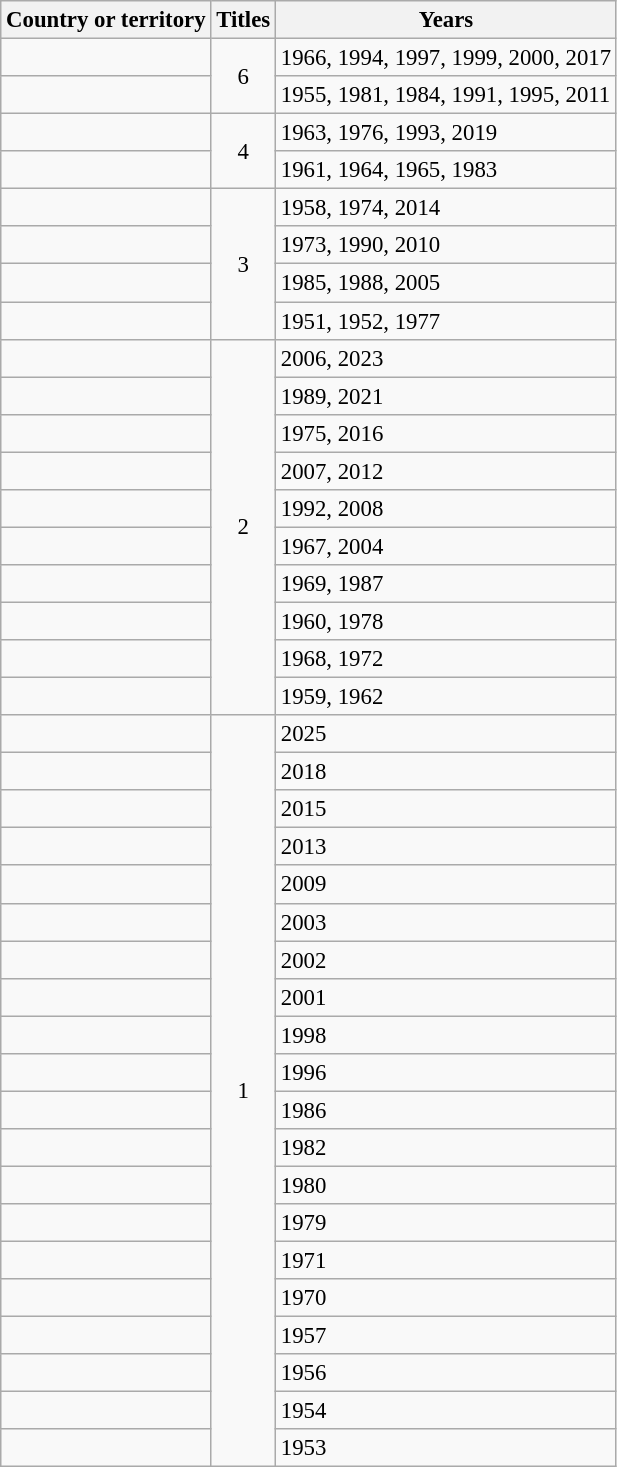<table class="wikitable sortable" style="font-size:95%;">
<tr>
<th>Country or territory</th>
<th>Titles</th>
<th>Years</th>
</tr>
<tr>
<td></td>
<td rowspan="2" style="text-align:center;">6</td>
<td>1966, 1994, 1997, 1999, 2000, 2017</td>
</tr>
<tr>
<td></td>
<td>1955, 1981, 1984, 1991, 1995, 2011</td>
</tr>
<tr>
<td></td>
<td rowspan="2" style="text-align:center;">4</td>
<td>1963, 1976, 1993, 2019</td>
</tr>
<tr>
<td></td>
<td>1961, 1964, 1965, 1983</td>
</tr>
<tr>
<td></td>
<td rowspan="4" style="text-align:center;">3</td>
<td>1958, 1974, 2014</td>
</tr>
<tr>
<td></td>
<td>1973, 1990, 2010</td>
</tr>
<tr>
<td></td>
<td>1985, 1988, 2005</td>
</tr>
<tr>
<td></td>
<td>1951, 1952, 1977</td>
</tr>
<tr>
<td></td>
<td rowspan="10" style="text-align:center;">2</td>
<td>2006, 2023</td>
</tr>
<tr>
<td></td>
<td>1989, 2021</td>
</tr>
<tr>
<td></td>
<td>1975, 2016</td>
</tr>
<tr>
<td></td>
<td>2007, 2012</td>
</tr>
<tr>
<td></td>
<td>1992, 2008</td>
</tr>
<tr>
<td></td>
<td>1967, 2004</td>
</tr>
<tr>
<td></td>
<td>1969, 1987</td>
</tr>
<tr>
<td></td>
<td>1960, 1978</td>
</tr>
<tr>
<td></td>
<td>1968, 1972</td>
</tr>
<tr>
<td></td>
<td>1959, 1962</td>
</tr>
<tr>
<td></td>
<td rowspan="20" style="text-align:center;">1</td>
<td>2025</td>
</tr>
<tr>
<td></td>
<td>2018</td>
</tr>
<tr>
<td></td>
<td>2015</td>
</tr>
<tr>
<td></td>
<td>2013</td>
</tr>
<tr>
<td></td>
<td>2009</td>
</tr>
<tr>
<td></td>
<td>2003</td>
</tr>
<tr>
<td></td>
<td>2002</td>
</tr>
<tr>
<td></td>
<td>2001</td>
</tr>
<tr>
<td></td>
<td>1998</td>
</tr>
<tr>
<td></td>
<td>1996</td>
</tr>
<tr>
<td></td>
<td>1986</td>
</tr>
<tr>
<td></td>
<td>1982</td>
</tr>
<tr>
<td></td>
<td>1980</td>
</tr>
<tr>
<td></td>
<td>1979</td>
</tr>
<tr>
<td></td>
<td>1971</td>
</tr>
<tr>
<td></td>
<td>1970</td>
</tr>
<tr>
<td></td>
<td>1957</td>
</tr>
<tr>
<td></td>
<td>1956</td>
</tr>
<tr>
<td></td>
<td>1954</td>
</tr>
<tr>
<td></td>
<td>1953</td>
</tr>
</table>
